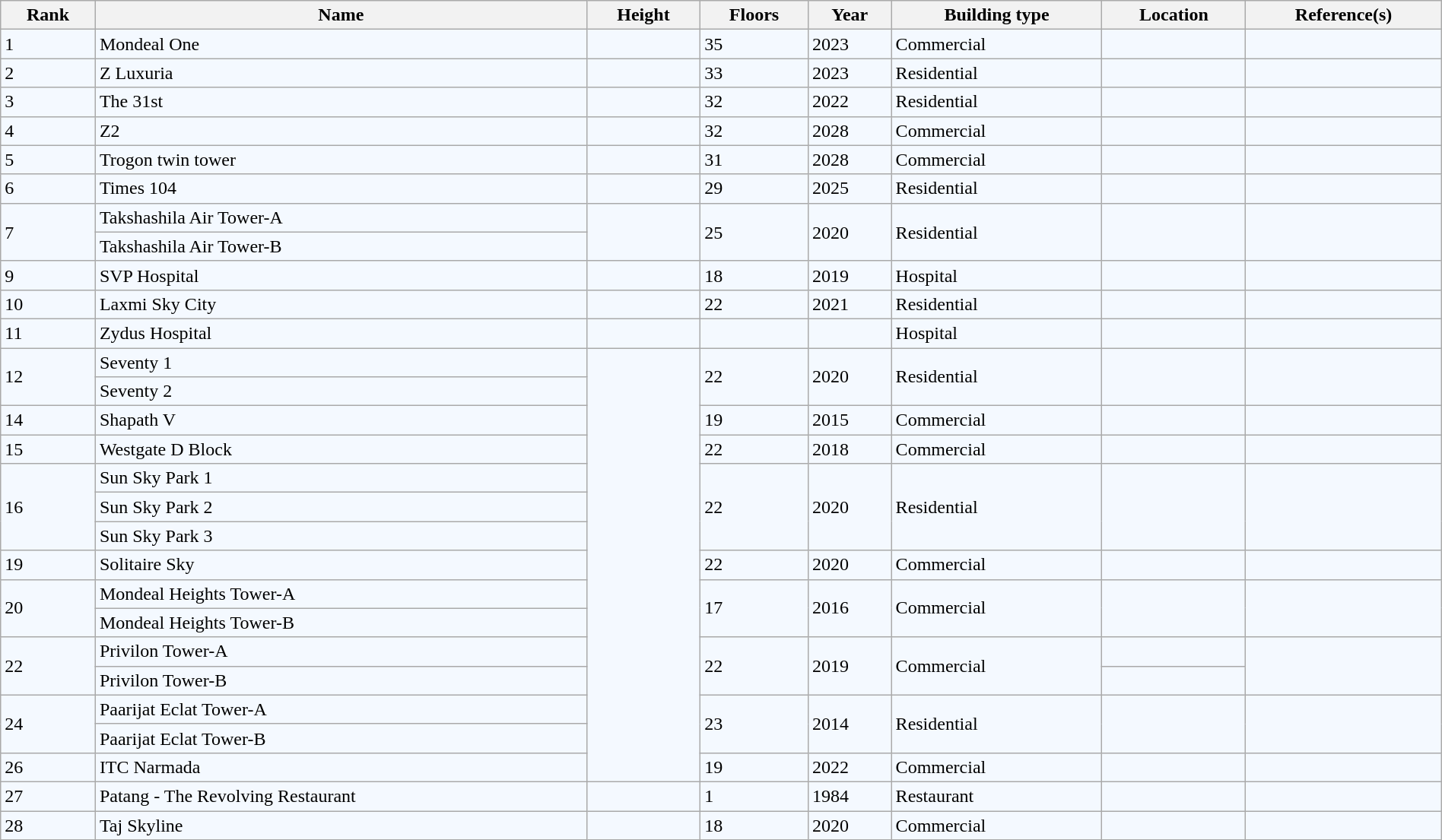<table class="wikitable sortable" width="100%">
<tr>
<th>Rank</th>
<th>Name</th>
<th>Height</th>
<th>Floors</th>
<th>Year</th>
<th>Building type</th>
<th>Location</th>
<th>Reference(s)</th>
</tr>
<tr bgcolor="#F4F9FF">
<td>1</td>
<td>Mondeal One</td>
<td></td>
<td>35</td>
<td>2023</td>
<td><span>Commercial</span></td>
<td></td>
<td></td>
</tr>
<tr bgcolor="#F4F9FF">
<td>2</td>
<td>Z Luxuria</td>
<td></td>
<td>33</td>
<td>2023</td>
<td><span>Residential</span></td>
<td></td>
<td></td>
</tr>
<tr bgcolor="#F4F9FF">
<td>3</td>
<td>The 31st</td>
<td></td>
<td>32</td>
<td>2022</td>
<td><span>Residential</span></td>
<td></td>
<td></td>
</tr>
<tr bgcolor="#F4F9FF">
<td>4</td>
<td>Z2</td>
<td></td>
<td>32</td>
<td>2028</td>
<td><span>Commercial</span></td>
<td></td>
<td></td>
</tr>
<tr bgcolor="#F4F9FF">
<td>5</td>
<td>Trogon twin tower</td>
<td></td>
<td>31</td>
<td>2028</td>
<td><span>Commercial</span></td>
<td></td>
<td></td>
</tr>
<tr bgcolor="#F4F9FF">
<td>6</td>
<td>Times 104</td>
<td></td>
<td>29</td>
<td>2025</td>
<td><span>Residential</span></td>
<td></td>
<td></td>
</tr>
<tr bgcolor="#F4F9FF">
<td rowspan="2">7</td>
<td>Takshashila Air Tower-A</td>
<td rowspan="2"></td>
<td rowspan="2">25</td>
<td rowspan="2">2020</td>
<td rowspan="2"><span>Residential</span></td>
<td rowspan="2"></td>
<td rowspan="2"></td>
</tr>
<tr bgcolor="#F4F9FF">
<td>Takshashila Air Tower-B</td>
</tr>
<tr bgcolor="#F4F9FF">
<td>9</td>
<td>SVP Hospital</td>
<td></td>
<td>18</td>
<td>2019</td>
<td><span>Hospital</span></td>
<td></td>
<td></td>
</tr>
<tr bgcolor="#F4F9FF">
<td>10</td>
<td>Laxmi Sky City</td>
<td></td>
<td>22</td>
<td>2021</td>
<td><span>Residential</span></td>
<td></td>
<td></td>
</tr>
<tr bgcolor="#F4F9FF">
<td>11</td>
<td>Zydus Hospital</td>
<td></td>
<td></td>
<td></td>
<td><span>Hospital</span></td>
<td></td>
<td></td>
</tr>
<tr bgcolor="#F4F9FF">
<td rowspan="2">12</td>
<td>Seventy 1</td>
<td rowspan="15"></td>
<td rowspan="2">22</td>
<td rowspan="2">2020</td>
<td rowspan="2"><span>Residential</span></td>
<td rowspan="2"></td>
<td rowspan="2"></td>
</tr>
<tr bgcolor="#F4F9FF">
<td>Seventy 2</td>
</tr>
<tr bgcolor="#F4F9FF">
<td>14</td>
<td>Shapath V</td>
<td>19</td>
<td>2015</td>
<td><span>Commercial</span></td>
<td></td>
<td></td>
</tr>
<tr bgcolor="#F4F9FF">
<td>15</td>
<td>Westgate D Block</td>
<td>22</td>
<td>2018</td>
<td><span>Commercial</span></td>
<td></td>
<td></td>
</tr>
<tr bgcolor="#F4F9FF">
<td rowspan="3">16</td>
<td>Sun Sky Park 1</td>
<td rowspan="3">22</td>
<td rowspan="3">2020</td>
<td rowspan="3"><span>Residential</span></td>
<td rowspan="3"></td>
<td rowspan="3"></td>
</tr>
<tr bgcolor="#F4F9FF">
<td>Sun Sky Park 2</td>
</tr>
<tr bgcolor="#F4F9FF">
<td>Sun Sky Park 3</td>
</tr>
<tr bgcolor="#F4F9FF">
<td>19</td>
<td>Solitaire Sky</td>
<td>22</td>
<td>2020</td>
<td><span>Commercial</span></td>
<td></td>
<td></td>
</tr>
<tr bgcolor="#F4F9FF">
<td rowspan="2">20</td>
<td>Mondeal Heights Tower-A</td>
<td rowspan="2">17</td>
<td rowspan="2">2016</td>
<td rowspan="2"><span>Commercial</span></td>
<td rowspan="2"></td>
<td rowspan="2"></td>
</tr>
<tr bgcolor="#F4F9FF">
<td>Mondeal Heights Tower-B</td>
</tr>
<tr bgcolor="#F4F9FF">
<td rowspan="2">22</td>
<td>Privilon Tower-A</td>
<td rowspan="2">22</td>
<td rowspan="2">2019</td>
<td rowspan="2"><span>Commercial</span></td>
<td></td>
<td rowspan="2"></td>
</tr>
<tr bgcolor="#F4F9FF">
<td>Privilon Tower-B</td>
<td></td>
</tr>
<tr bgcolor="#F4F9FF">
<td rowspan="2">24</td>
<td>Paarijat Eclat Tower-A</td>
<td rowspan="2">23</td>
<td rowspan="2">2014</td>
<td rowspan="2"><span>Residential</span></td>
<td rowspan="2"></td>
<td rowspan="2"></td>
</tr>
<tr bgcolor="#F4F9FF">
<td>Paarijat Eclat Tower-B</td>
</tr>
<tr bgcolor="#F4F9FF">
<td>26</td>
<td>ITC Narmada</td>
<td>19</td>
<td>2022</td>
<td><span>Commercial</span></td>
<td></td>
<td></td>
</tr>
<tr bgcolor="#F4F9FF">
<td>27</td>
<td>Patang - The Revolving Restaurant</td>
<td></td>
<td>1</td>
<td>1984</td>
<td><span>Restaurant</span></td>
<td></td>
<td></td>
</tr>
<tr bgcolor="#F4F9FF">
<td>28</td>
<td>Taj Skyline</td>
<td></td>
<td>18</td>
<td>2020</td>
<td><span>Commercial</span></td>
<td></td>
<td></td>
</tr>
</table>
